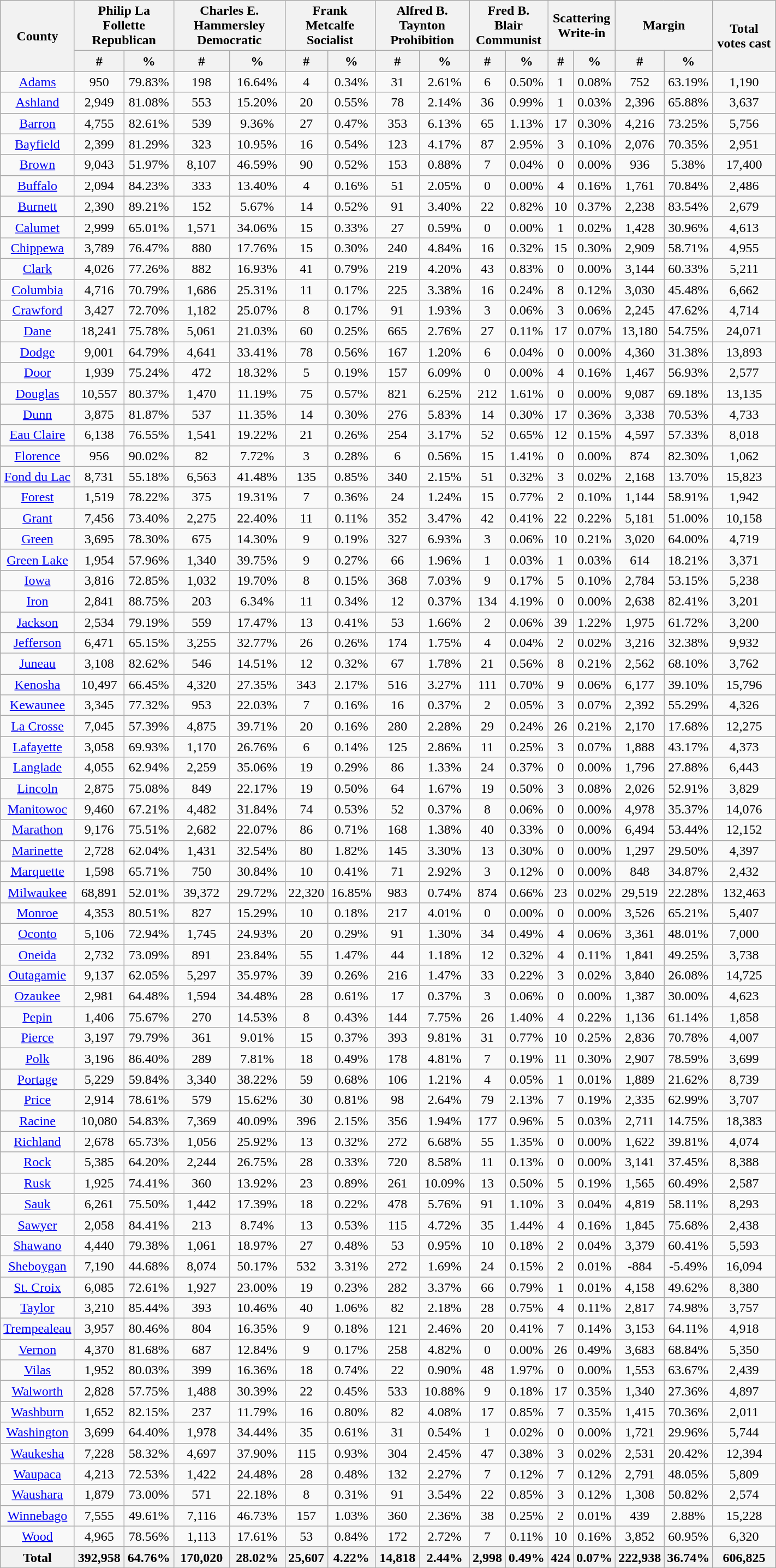<table width="75%" class="wikitable sortable" style="text-align:center">
<tr>
<th rowspan="2" style="text-align:center;">County</th>
<th colspan="2" style="text-align:center;">Philip La Follette<br>Republican</th>
<th colspan="2" style="text-align:center;">Charles E. Hammersley<br>Democratic</th>
<th colspan="2" style="text-align:center;">Frank Metcalfe<br>Socialist</th>
<th colspan="2" style="text-align:center;">Alfred B. Taynton<br>Prohibition</th>
<th colspan="2" style="text-align:center;">Fred B. Blair<br>Communist</th>
<th colspan="2" style="text-align:center;">Scattering<br>Write-in</th>
<th colspan="2" style="text-align:center;">Margin</th>
<th rowspan="2" style="text-align:center;">Total votes cast</th>
</tr>
<tr>
<th style="text-align:center;" data-sort-type="number">#</th>
<th style="text-align:center;" data-sort-type="number">%</th>
<th style="text-align:center;" data-sort-type="number">#</th>
<th style="text-align:center;" data-sort-type="number">%</th>
<th style="text-align:center;" data-sort-type="number">#</th>
<th style="text-align:center;" data-sort-type="number">%</th>
<th style="text-align:center;" data-sort-type="number">#</th>
<th style="text-align:center;" data-sort-type="number">%</th>
<th style="text-align:center;" data-sort-type="number">#</th>
<th style="text-align:center;" data-sort-type="number">%</th>
<th style="text-align:center;" data-sort-type="number">#</th>
<th style="text-align:center;" data-sort-type="number">%</th>
<th style="text-align:center;" data-sort-type="number">#</th>
<th style="text-align:center;" data-sort-type="number">%</th>
</tr>
<tr style="text-align:center;">
<td><a href='#'>Adams</a></td>
<td>950</td>
<td>79.83%</td>
<td>198</td>
<td>16.64%</td>
<td>4</td>
<td>0.34%</td>
<td>31</td>
<td>2.61%</td>
<td>6</td>
<td>0.50%</td>
<td>1</td>
<td>0.08%</td>
<td>752</td>
<td>63.19%</td>
<td>1,190</td>
</tr>
<tr style="text-align:center;">
<td><a href='#'>Ashland</a></td>
<td>2,949</td>
<td>81.08%</td>
<td>553</td>
<td>15.20%</td>
<td>20</td>
<td>0.55%</td>
<td>78</td>
<td>2.14%</td>
<td>36</td>
<td>0.99%</td>
<td>1</td>
<td>0.03%</td>
<td>2,396</td>
<td>65.88%</td>
<td>3,637</td>
</tr>
<tr style="text-align:center;">
<td><a href='#'>Barron</a></td>
<td>4,755</td>
<td>82.61%</td>
<td>539</td>
<td>9.36%</td>
<td>27</td>
<td>0.47%</td>
<td>353</td>
<td>6.13%</td>
<td>65</td>
<td>1.13%</td>
<td>17</td>
<td>0.30%</td>
<td>4,216</td>
<td>73.25%</td>
<td>5,756</td>
</tr>
<tr style="text-align:center;">
<td><a href='#'>Bayfield</a></td>
<td>2,399</td>
<td>81.29%</td>
<td>323</td>
<td>10.95%</td>
<td>16</td>
<td>0.54%</td>
<td>123</td>
<td>4.17%</td>
<td>87</td>
<td>2.95%</td>
<td>3</td>
<td>0.10%</td>
<td>2,076</td>
<td>70.35%</td>
<td>2,951</td>
</tr>
<tr style="text-align:center;">
<td><a href='#'>Brown</a></td>
<td>9,043</td>
<td>51.97%</td>
<td>8,107</td>
<td>46.59%</td>
<td>90</td>
<td>0.52%</td>
<td>153</td>
<td>0.88%</td>
<td>7</td>
<td>0.04%</td>
<td>0</td>
<td>0.00%</td>
<td>936</td>
<td>5.38%</td>
<td>17,400</td>
</tr>
<tr style="text-align:center;">
<td><a href='#'>Buffalo</a></td>
<td>2,094</td>
<td>84.23%</td>
<td>333</td>
<td>13.40%</td>
<td>4</td>
<td>0.16%</td>
<td>51</td>
<td>2.05%</td>
<td>0</td>
<td>0.00%</td>
<td>4</td>
<td>0.16%</td>
<td>1,761</td>
<td>70.84%</td>
<td>2,486</td>
</tr>
<tr style="text-align:center;">
<td><a href='#'>Burnett</a></td>
<td>2,390</td>
<td>89.21%</td>
<td>152</td>
<td>5.67%</td>
<td>14</td>
<td>0.52%</td>
<td>91</td>
<td>3.40%</td>
<td>22</td>
<td>0.82%</td>
<td>10</td>
<td>0.37%</td>
<td>2,238</td>
<td>83.54%</td>
<td>2,679</td>
</tr>
<tr style="text-align:center;">
<td><a href='#'>Calumet</a></td>
<td>2,999</td>
<td>65.01%</td>
<td>1,571</td>
<td>34.06%</td>
<td>15</td>
<td>0.33%</td>
<td>27</td>
<td>0.59%</td>
<td>0</td>
<td>0.00%</td>
<td>1</td>
<td>0.02%</td>
<td>1,428</td>
<td>30.96%</td>
<td>4,613</td>
</tr>
<tr style="text-align:center;">
<td><a href='#'>Chippewa</a></td>
<td>3,789</td>
<td>76.47%</td>
<td>880</td>
<td>17.76%</td>
<td>15</td>
<td>0.30%</td>
<td>240</td>
<td>4.84%</td>
<td>16</td>
<td>0.32%</td>
<td>15</td>
<td>0.30%</td>
<td>2,909</td>
<td>58.71%</td>
<td>4,955</td>
</tr>
<tr style="text-align:center;">
<td><a href='#'>Clark</a></td>
<td>4,026</td>
<td>77.26%</td>
<td>882</td>
<td>16.93%</td>
<td>41</td>
<td>0.79%</td>
<td>219</td>
<td>4.20%</td>
<td>43</td>
<td>0.83%</td>
<td>0</td>
<td>0.00%</td>
<td>3,144</td>
<td>60.33%</td>
<td>5,211</td>
</tr>
<tr style="text-align:center;">
<td><a href='#'>Columbia</a></td>
<td>4,716</td>
<td>70.79%</td>
<td>1,686</td>
<td>25.31%</td>
<td>11</td>
<td>0.17%</td>
<td>225</td>
<td>3.38%</td>
<td>16</td>
<td>0.24%</td>
<td>8</td>
<td>0.12%</td>
<td>3,030</td>
<td>45.48%</td>
<td>6,662</td>
</tr>
<tr style="text-align:center;">
<td><a href='#'>Crawford</a></td>
<td>3,427</td>
<td>72.70%</td>
<td>1,182</td>
<td>25.07%</td>
<td>8</td>
<td>0.17%</td>
<td>91</td>
<td>1.93%</td>
<td>3</td>
<td>0.06%</td>
<td>3</td>
<td>0.06%</td>
<td>2,245</td>
<td>47.62%</td>
<td>4,714</td>
</tr>
<tr style="text-align:center;">
<td><a href='#'>Dane</a></td>
<td>18,241</td>
<td>75.78%</td>
<td>5,061</td>
<td>21.03%</td>
<td>60</td>
<td>0.25%</td>
<td>665</td>
<td>2.76%</td>
<td>27</td>
<td>0.11%</td>
<td>17</td>
<td>0.07%</td>
<td>13,180</td>
<td>54.75%</td>
<td>24,071</td>
</tr>
<tr style="text-align:center;">
<td><a href='#'>Dodge</a></td>
<td>9,001</td>
<td>64.79%</td>
<td>4,641</td>
<td>33.41%</td>
<td>78</td>
<td>0.56%</td>
<td>167</td>
<td>1.20%</td>
<td>6</td>
<td>0.04%</td>
<td>0</td>
<td>0.00%</td>
<td>4,360</td>
<td>31.38%</td>
<td>13,893</td>
</tr>
<tr style="text-align:center;">
<td><a href='#'>Door</a></td>
<td>1,939</td>
<td>75.24%</td>
<td>472</td>
<td>18.32%</td>
<td>5</td>
<td>0.19%</td>
<td>157</td>
<td>6.09%</td>
<td>0</td>
<td>0.00%</td>
<td>4</td>
<td>0.16%</td>
<td>1,467</td>
<td>56.93%</td>
<td>2,577</td>
</tr>
<tr style="text-align:center;">
<td><a href='#'>Douglas</a></td>
<td>10,557</td>
<td>80.37%</td>
<td>1,470</td>
<td>11.19%</td>
<td>75</td>
<td>0.57%</td>
<td>821</td>
<td>6.25%</td>
<td>212</td>
<td>1.61%</td>
<td>0</td>
<td>0.00%</td>
<td>9,087</td>
<td>69.18%</td>
<td>13,135</td>
</tr>
<tr style="text-align:center;">
<td><a href='#'>Dunn</a></td>
<td>3,875</td>
<td>81.87%</td>
<td>537</td>
<td>11.35%</td>
<td>14</td>
<td>0.30%</td>
<td>276</td>
<td>5.83%</td>
<td>14</td>
<td>0.30%</td>
<td>17</td>
<td>0.36%</td>
<td>3,338</td>
<td>70.53%</td>
<td>4,733</td>
</tr>
<tr style="text-align:center;">
<td><a href='#'>Eau Claire</a></td>
<td>6,138</td>
<td>76.55%</td>
<td>1,541</td>
<td>19.22%</td>
<td>21</td>
<td>0.26%</td>
<td>254</td>
<td>3.17%</td>
<td>52</td>
<td>0.65%</td>
<td>12</td>
<td>0.15%</td>
<td>4,597</td>
<td>57.33%</td>
<td>8,018</td>
</tr>
<tr style="text-align:center;">
<td><a href='#'>Florence</a></td>
<td>956</td>
<td>90.02%</td>
<td>82</td>
<td>7.72%</td>
<td>3</td>
<td>0.28%</td>
<td>6</td>
<td>0.56%</td>
<td>15</td>
<td>1.41%</td>
<td>0</td>
<td>0.00%</td>
<td>874</td>
<td>82.30%</td>
<td>1,062</td>
</tr>
<tr style="text-align:center;">
<td><a href='#'>Fond du Lac</a></td>
<td>8,731</td>
<td>55.18%</td>
<td>6,563</td>
<td>41.48%</td>
<td>135</td>
<td>0.85%</td>
<td>340</td>
<td>2.15%</td>
<td>51</td>
<td>0.32%</td>
<td>3</td>
<td>0.02%</td>
<td>2,168</td>
<td>13.70%</td>
<td>15,823</td>
</tr>
<tr style="text-align:center;">
<td><a href='#'>Forest</a></td>
<td>1,519</td>
<td>78.22%</td>
<td>375</td>
<td>19.31%</td>
<td>7</td>
<td>0.36%</td>
<td>24</td>
<td>1.24%</td>
<td>15</td>
<td>0.77%</td>
<td>2</td>
<td>0.10%</td>
<td>1,144</td>
<td>58.91%</td>
<td>1,942</td>
</tr>
<tr style="text-align:center;">
<td><a href='#'>Grant</a></td>
<td>7,456</td>
<td>73.40%</td>
<td>2,275</td>
<td>22.40%</td>
<td>11</td>
<td>0.11%</td>
<td>352</td>
<td>3.47%</td>
<td>42</td>
<td>0.41%</td>
<td>22</td>
<td>0.22%</td>
<td>5,181</td>
<td>51.00%</td>
<td>10,158</td>
</tr>
<tr style="text-align:center;">
<td><a href='#'>Green</a></td>
<td>3,695</td>
<td>78.30%</td>
<td>675</td>
<td>14.30%</td>
<td>9</td>
<td>0.19%</td>
<td>327</td>
<td>6.93%</td>
<td>3</td>
<td>0.06%</td>
<td>10</td>
<td>0.21%</td>
<td>3,020</td>
<td>64.00%</td>
<td>4,719</td>
</tr>
<tr style="text-align:center;">
<td><a href='#'>Green Lake</a></td>
<td>1,954</td>
<td>57.96%</td>
<td>1,340</td>
<td>39.75%</td>
<td>9</td>
<td>0.27%</td>
<td>66</td>
<td>1.96%</td>
<td>1</td>
<td>0.03%</td>
<td>1</td>
<td>0.03%</td>
<td>614</td>
<td>18.21%</td>
<td>3,371</td>
</tr>
<tr style="text-align:center;">
<td><a href='#'>Iowa</a></td>
<td>3,816</td>
<td>72.85%</td>
<td>1,032</td>
<td>19.70%</td>
<td>8</td>
<td>0.15%</td>
<td>368</td>
<td>7.03%</td>
<td>9</td>
<td>0.17%</td>
<td>5</td>
<td>0.10%</td>
<td>2,784</td>
<td>53.15%</td>
<td>5,238</td>
</tr>
<tr style="text-align:center;">
<td><a href='#'>Iron</a></td>
<td>2,841</td>
<td>88.75%</td>
<td>203</td>
<td>6.34%</td>
<td>11</td>
<td>0.34%</td>
<td>12</td>
<td>0.37%</td>
<td>134</td>
<td>4.19%</td>
<td>0</td>
<td>0.00%</td>
<td>2,638</td>
<td>82.41%</td>
<td>3,201</td>
</tr>
<tr style="text-align:center;">
<td><a href='#'>Jackson</a></td>
<td>2,534</td>
<td>79.19%</td>
<td>559</td>
<td>17.47%</td>
<td>13</td>
<td>0.41%</td>
<td>53</td>
<td>1.66%</td>
<td>2</td>
<td>0.06%</td>
<td>39</td>
<td>1.22%</td>
<td>1,975</td>
<td>61.72%</td>
<td>3,200</td>
</tr>
<tr style="text-align:center;">
<td><a href='#'>Jefferson</a></td>
<td>6,471</td>
<td>65.15%</td>
<td>3,255</td>
<td>32.77%</td>
<td>26</td>
<td>0.26%</td>
<td>174</td>
<td>1.75%</td>
<td>4</td>
<td>0.04%</td>
<td>2</td>
<td>0.02%</td>
<td>3,216</td>
<td>32.38%</td>
<td>9,932</td>
</tr>
<tr style="text-align:center;">
<td><a href='#'>Juneau</a></td>
<td>3,108</td>
<td>82.62%</td>
<td>546</td>
<td>14.51%</td>
<td>12</td>
<td>0.32%</td>
<td>67</td>
<td>1.78%</td>
<td>21</td>
<td>0.56%</td>
<td>8</td>
<td>0.21%</td>
<td>2,562</td>
<td>68.10%</td>
<td>3,762</td>
</tr>
<tr style="text-align:center;">
<td><a href='#'>Kenosha</a></td>
<td>10,497</td>
<td>66.45%</td>
<td>4,320</td>
<td>27.35%</td>
<td>343</td>
<td>2.17%</td>
<td>516</td>
<td>3.27%</td>
<td>111</td>
<td>0.70%</td>
<td>9</td>
<td>0.06%</td>
<td>6,177</td>
<td>39.10%</td>
<td>15,796</td>
</tr>
<tr style="text-align:center;">
<td><a href='#'>Kewaunee</a></td>
<td>3,345</td>
<td>77.32%</td>
<td>953</td>
<td>22.03%</td>
<td>7</td>
<td>0.16%</td>
<td>16</td>
<td>0.37%</td>
<td>2</td>
<td>0.05%</td>
<td>3</td>
<td>0.07%</td>
<td>2,392</td>
<td>55.29%</td>
<td>4,326</td>
</tr>
<tr style="text-align:center;">
<td><a href='#'>La Crosse</a></td>
<td>7,045</td>
<td>57.39%</td>
<td>4,875</td>
<td>39.71%</td>
<td>20</td>
<td>0.16%</td>
<td>280</td>
<td>2.28%</td>
<td>29</td>
<td>0.24%</td>
<td>26</td>
<td>0.21%</td>
<td>2,170</td>
<td>17.68%</td>
<td>12,275</td>
</tr>
<tr style="text-align:center;">
<td><a href='#'>Lafayette</a></td>
<td>3,058</td>
<td>69.93%</td>
<td>1,170</td>
<td>26.76%</td>
<td>6</td>
<td>0.14%</td>
<td>125</td>
<td>2.86%</td>
<td>11</td>
<td>0.25%</td>
<td>3</td>
<td>0.07%</td>
<td>1,888</td>
<td>43.17%</td>
<td>4,373</td>
</tr>
<tr style="text-align:center;">
<td><a href='#'>Langlade</a></td>
<td>4,055</td>
<td>62.94%</td>
<td>2,259</td>
<td>35.06%</td>
<td>19</td>
<td>0.29%</td>
<td>86</td>
<td>1.33%</td>
<td>24</td>
<td>0.37%</td>
<td>0</td>
<td>0.00%</td>
<td>1,796</td>
<td>27.88%</td>
<td>6,443</td>
</tr>
<tr style="text-align:center;">
<td><a href='#'>Lincoln</a></td>
<td>2,875</td>
<td>75.08%</td>
<td>849</td>
<td>22.17%</td>
<td>19</td>
<td>0.50%</td>
<td>64</td>
<td>1.67%</td>
<td>19</td>
<td>0.50%</td>
<td>3</td>
<td>0.08%</td>
<td>2,026</td>
<td>52.91%</td>
<td>3,829</td>
</tr>
<tr style="text-align:center;">
<td><a href='#'>Manitowoc</a></td>
<td>9,460</td>
<td>67.21%</td>
<td>4,482</td>
<td>31.84%</td>
<td>74</td>
<td>0.53%</td>
<td>52</td>
<td>0.37%</td>
<td>8</td>
<td>0.06%</td>
<td>0</td>
<td>0.00%</td>
<td>4,978</td>
<td>35.37%</td>
<td>14,076</td>
</tr>
<tr style="text-align:center;">
<td><a href='#'>Marathon</a></td>
<td>9,176</td>
<td>75.51%</td>
<td>2,682</td>
<td>22.07%</td>
<td>86</td>
<td>0.71%</td>
<td>168</td>
<td>1.38%</td>
<td>40</td>
<td>0.33%</td>
<td>0</td>
<td>0.00%</td>
<td>6,494</td>
<td>53.44%</td>
<td>12,152</td>
</tr>
<tr style="text-align:center;">
<td><a href='#'>Marinette</a></td>
<td>2,728</td>
<td>62.04%</td>
<td>1,431</td>
<td>32.54%</td>
<td>80</td>
<td>1.82%</td>
<td>145</td>
<td>3.30%</td>
<td>13</td>
<td>0.30%</td>
<td>0</td>
<td>0.00%</td>
<td>1,297</td>
<td>29.50%</td>
<td>4,397</td>
</tr>
<tr style="text-align:center;">
<td><a href='#'>Marquette</a></td>
<td>1,598</td>
<td>65.71%</td>
<td>750</td>
<td>30.84%</td>
<td>10</td>
<td>0.41%</td>
<td>71</td>
<td>2.92%</td>
<td>3</td>
<td>0.12%</td>
<td>0</td>
<td>0.00%</td>
<td>848</td>
<td>34.87%</td>
<td>2,432</td>
</tr>
<tr style="text-align:center;">
<td><a href='#'>Milwaukee</a></td>
<td>68,891</td>
<td>52.01%</td>
<td>39,372</td>
<td>29.72%</td>
<td>22,320</td>
<td>16.85%</td>
<td>983</td>
<td>0.74%</td>
<td>874</td>
<td>0.66%</td>
<td>23</td>
<td>0.02%</td>
<td>29,519</td>
<td>22.28%</td>
<td>132,463</td>
</tr>
<tr style="text-align:center;">
<td><a href='#'>Monroe</a></td>
<td>4,353</td>
<td>80.51%</td>
<td>827</td>
<td>15.29%</td>
<td>10</td>
<td>0.18%</td>
<td>217</td>
<td>4.01%</td>
<td>0</td>
<td>0.00%</td>
<td>0</td>
<td>0.00%</td>
<td>3,526</td>
<td>65.21%</td>
<td>5,407</td>
</tr>
<tr style="text-align:center;">
<td><a href='#'>Oconto</a></td>
<td>5,106</td>
<td>72.94%</td>
<td>1,745</td>
<td>24.93%</td>
<td>20</td>
<td>0.29%</td>
<td>91</td>
<td>1.30%</td>
<td>34</td>
<td>0.49%</td>
<td>4</td>
<td>0.06%</td>
<td>3,361</td>
<td>48.01%</td>
<td>7,000</td>
</tr>
<tr style="text-align:center;">
<td><a href='#'>Oneida</a></td>
<td>2,732</td>
<td>73.09%</td>
<td>891</td>
<td>23.84%</td>
<td>55</td>
<td>1.47%</td>
<td>44</td>
<td>1.18%</td>
<td>12</td>
<td>0.32%</td>
<td>4</td>
<td>0.11%</td>
<td>1,841</td>
<td>49.25%</td>
<td>3,738</td>
</tr>
<tr style="text-align:center;">
<td><a href='#'>Outagamie</a></td>
<td>9,137</td>
<td>62.05%</td>
<td>5,297</td>
<td>35.97%</td>
<td>39</td>
<td>0.26%</td>
<td>216</td>
<td>1.47%</td>
<td>33</td>
<td>0.22%</td>
<td>3</td>
<td>0.02%</td>
<td>3,840</td>
<td>26.08%</td>
<td>14,725</td>
</tr>
<tr style="text-align:center;">
<td><a href='#'>Ozaukee</a></td>
<td>2,981</td>
<td>64.48%</td>
<td>1,594</td>
<td>34.48%</td>
<td>28</td>
<td>0.61%</td>
<td>17</td>
<td>0.37%</td>
<td>3</td>
<td>0.06%</td>
<td>0</td>
<td>0.00%</td>
<td>1,387</td>
<td>30.00%</td>
<td>4,623</td>
</tr>
<tr style="text-align:center;">
<td><a href='#'>Pepin</a></td>
<td>1,406</td>
<td>75.67%</td>
<td>270</td>
<td>14.53%</td>
<td>8</td>
<td>0.43%</td>
<td>144</td>
<td>7.75%</td>
<td>26</td>
<td>1.40%</td>
<td>4</td>
<td>0.22%</td>
<td>1,136</td>
<td>61.14%</td>
<td>1,858</td>
</tr>
<tr style="text-align:center;">
<td><a href='#'>Pierce</a></td>
<td>3,197</td>
<td>79.79%</td>
<td>361</td>
<td>9.01%</td>
<td>15</td>
<td>0.37%</td>
<td>393</td>
<td>9.81%</td>
<td>31</td>
<td>0.77%</td>
<td>10</td>
<td>0.25%</td>
<td>2,836</td>
<td>70.78%</td>
<td>4,007</td>
</tr>
<tr style="text-align:center;">
<td><a href='#'>Polk</a></td>
<td>3,196</td>
<td>86.40%</td>
<td>289</td>
<td>7.81%</td>
<td>18</td>
<td>0.49%</td>
<td>178</td>
<td>4.81%</td>
<td>7</td>
<td>0.19%</td>
<td>11</td>
<td>0.30%</td>
<td>2,907</td>
<td>78.59%</td>
<td>3,699</td>
</tr>
<tr style="text-align:center;">
<td><a href='#'>Portage</a></td>
<td>5,229</td>
<td>59.84%</td>
<td>3,340</td>
<td>38.22%</td>
<td>59</td>
<td>0.68%</td>
<td>106</td>
<td>1.21%</td>
<td>4</td>
<td>0.05%</td>
<td>1</td>
<td>0.01%</td>
<td>1,889</td>
<td>21.62%</td>
<td>8,739</td>
</tr>
<tr style="text-align:center;">
<td><a href='#'>Price</a></td>
<td>2,914</td>
<td>78.61%</td>
<td>579</td>
<td>15.62%</td>
<td>30</td>
<td>0.81%</td>
<td>98</td>
<td>2.64%</td>
<td>79</td>
<td>2.13%</td>
<td>7</td>
<td>0.19%</td>
<td>2,335</td>
<td>62.99%</td>
<td>3,707</td>
</tr>
<tr style="text-align:center;">
<td><a href='#'>Racine</a></td>
<td>10,080</td>
<td>54.83%</td>
<td>7,369</td>
<td>40.09%</td>
<td>396</td>
<td>2.15%</td>
<td>356</td>
<td>1.94%</td>
<td>177</td>
<td>0.96%</td>
<td>5</td>
<td>0.03%</td>
<td>2,711</td>
<td>14.75%</td>
<td>18,383</td>
</tr>
<tr style="text-align:center;">
<td><a href='#'>Richland</a></td>
<td>2,678</td>
<td>65.73%</td>
<td>1,056</td>
<td>25.92%</td>
<td>13</td>
<td>0.32%</td>
<td>272</td>
<td>6.68%</td>
<td>55</td>
<td>1.35%</td>
<td>0</td>
<td>0.00%</td>
<td>1,622</td>
<td>39.81%</td>
<td>4,074</td>
</tr>
<tr style="text-align:center;">
<td><a href='#'>Rock</a></td>
<td>5,385</td>
<td>64.20%</td>
<td>2,244</td>
<td>26.75%</td>
<td>28</td>
<td>0.33%</td>
<td>720</td>
<td>8.58%</td>
<td>11</td>
<td>0.13%</td>
<td>0</td>
<td>0.00%</td>
<td>3,141</td>
<td>37.45%</td>
<td>8,388</td>
</tr>
<tr style="text-align:center;">
<td><a href='#'>Rusk</a></td>
<td>1,925</td>
<td>74.41%</td>
<td>360</td>
<td>13.92%</td>
<td>23</td>
<td>0.89%</td>
<td>261</td>
<td>10.09%</td>
<td>13</td>
<td>0.50%</td>
<td>5</td>
<td>0.19%</td>
<td>1,565</td>
<td>60.49%</td>
<td>2,587</td>
</tr>
<tr style="text-align:center;">
<td><a href='#'>Sauk</a></td>
<td>6,261</td>
<td>75.50%</td>
<td>1,442</td>
<td>17.39%</td>
<td>18</td>
<td>0.22%</td>
<td>478</td>
<td>5.76%</td>
<td>91</td>
<td>1.10%</td>
<td>3</td>
<td>0.04%</td>
<td>4,819</td>
<td>58.11%</td>
<td>8,293</td>
</tr>
<tr style="text-align:center;">
<td><a href='#'>Sawyer</a></td>
<td>2,058</td>
<td>84.41%</td>
<td>213</td>
<td>8.74%</td>
<td>13</td>
<td>0.53%</td>
<td>115</td>
<td>4.72%</td>
<td>35</td>
<td>1.44%</td>
<td>4</td>
<td>0.16%</td>
<td>1,845</td>
<td>75.68%</td>
<td>2,438</td>
</tr>
<tr style="text-align:center;">
<td><a href='#'>Shawano</a></td>
<td>4,440</td>
<td>79.38%</td>
<td>1,061</td>
<td>18.97%</td>
<td>27</td>
<td>0.48%</td>
<td>53</td>
<td>0.95%</td>
<td>10</td>
<td>0.18%</td>
<td>2</td>
<td>0.04%</td>
<td>3,379</td>
<td>60.41%</td>
<td>5,593</td>
</tr>
<tr style="text-align:center;">
<td><a href='#'>Sheboygan</a></td>
<td>7,190</td>
<td>44.68%</td>
<td>8,074</td>
<td>50.17%</td>
<td>532</td>
<td>3.31%</td>
<td>272</td>
<td>1.69%</td>
<td>24</td>
<td>0.15%</td>
<td>2</td>
<td>0.01%</td>
<td>-884</td>
<td>-5.49%</td>
<td>16,094</td>
</tr>
<tr style="text-align:center;">
<td><a href='#'>St. Croix</a></td>
<td>6,085</td>
<td>72.61%</td>
<td>1,927</td>
<td>23.00%</td>
<td>19</td>
<td>0.23%</td>
<td>282</td>
<td>3.37%</td>
<td>66</td>
<td>0.79%</td>
<td>1</td>
<td>0.01%</td>
<td>4,158</td>
<td>49.62%</td>
<td>8,380</td>
</tr>
<tr style="text-align:center;">
<td><a href='#'>Taylor</a></td>
<td>3,210</td>
<td>85.44%</td>
<td>393</td>
<td>10.46%</td>
<td>40</td>
<td>1.06%</td>
<td>82</td>
<td>2.18%</td>
<td>28</td>
<td>0.75%</td>
<td>4</td>
<td>0.11%</td>
<td>2,817</td>
<td>74.98%</td>
<td>3,757</td>
</tr>
<tr style="text-align:center;">
<td><a href='#'>Trempealeau</a></td>
<td>3,957</td>
<td>80.46%</td>
<td>804</td>
<td>16.35%</td>
<td>9</td>
<td>0.18%</td>
<td>121</td>
<td>2.46%</td>
<td>20</td>
<td>0.41%</td>
<td>7</td>
<td>0.14%</td>
<td>3,153</td>
<td>64.11%</td>
<td>4,918</td>
</tr>
<tr style="text-align:center;">
<td><a href='#'>Vernon</a></td>
<td>4,370</td>
<td>81.68%</td>
<td>687</td>
<td>12.84%</td>
<td>9</td>
<td>0.17%</td>
<td>258</td>
<td>4.82%</td>
<td>0</td>
<td>0.00%</td>
<td>26</td>
<td>0.49%</td>
<td>3,683</td>
<td>68.84%</td>
<td>5,350</td>
</tr>
<tr style="text-align:center;">
<td><a href='#'>Vilas</a></td>
<td>1,952</td>
<td>80.03%</td>
<td>399</td>
<td>16.36%</td>
<td>18</td>
<td>0.74%</td>
<td>22</td>
<td>0.90%</td>
<td>48</td>
<td>1.97%</td>
<td>0</td>
<td>0.00%</td>
<td>1,553</td>
<td>63.67%</td>
<td>2,439</td>
</tr>
<tr style="text-align:center;">
<td><a href='#'>Walworth</a></td>
<td>2,828</td>
<td>57.75%</td>
<td>1,488</td>
<td>30.39%</td>
<td>22</td>
<td>0.45%</td>
<td>533</td>
<td>10.88%</td>
<td>9</td>
<td>0.18%</td>
<td>17</td>
<td>0.35%</td>
<td>1,340</td>
<td>27.36%</td>
<td>4,897</td>
</tr>
<tr style="text-align:center;">
<td><a href='#'>Washburn</a></td>
<td>1,652</td>
<td>82.15%</td>
<td>237</td>
<td>11.79%</td>
<td>16</td>
<td>0.80%</td>
<td>82</td>
<td>4.08%</td>
<td>17</td>
<td>0.85%</td>
<td>7</td>
<td>0.35%</td>
<td>1,415</td>
<td>70.36%</td>
<td>2,011</td>
</tr>
<tr style="text-align:center;">
<td><a href='#'>Washington</a></td>
<td>3,699</td>
<td>64.40%</td>
<td>1,978</td>
<td>34.44%</td>
<td>35</td>
<td>0.61%</td>
<td>31</td>
<td>0.54%</td>
<td>1</td>
<td>0.02%</td>
<td>0</td>
<td>0.00%</td>
<td>1,721</td>
<td>29.96%</td>
<td>5,744</td>
</tr>
<tr style="text-align:center;">
<td><a href='#'>Waukesha</a></td>
<td>7,228</td>
<td>58.32%</td>
<td>4,697</td>
<td>37.90%</td>
<td>115</td>
<td>0.93%</td>
<td>304</td>
<td>2.45%</td>
<td>47</td>
<td>0.38%</td>
<td>3</td>
<td>0.02%</td>
<td>2,531</td>
<td>20.42%</td>
<td>12,394</td>
</tr>
<tr style="text-align:center;">
<td><a href='#'>Waupaca</a></td>
<td>4,213</td>
<td>72.53%</td>
<td>1,422</td>
<td>24.48%</td>
<td>28</td>
<td>0.48%</td>
<td>132</td>
<td>2.27%</td>
<td>7</td>
<td>0.12%</td>
<td>7</td>
<td>0.12%</td>
<td>2,791</td>
<td>48.05%</td>
<td>5,809</td>
</tr>
<tr style="text-align:center;">
<td><a href='#'>Waushara</a></td>
<td>1,879</td>
<td>73.00%</td>
<td>571</td>
<td>22.18%</td>
<td>8</td>
<td>0.31%</td>
<td>91</td>
<td>3.54%</td>
<td>22</td>
<td>0.85%</td>
<td>3</td>
<td>0.12%</td>
<td>1,308</td>
<td>50.82%</td>
<td>2,574</td>
</tr>
<tr style="text-align:center;">
<td><a href='#'>Winnebago</a></td>
<td>7,555</td>
<td>49.61%</td>
<td>7,116</td>
<td>46.73%</td>
<td>157</td>
<td>1.03%</td>
<td>360</td>
<td>2.36%</td>
<td>38</td>
<td>0.25%</td>
<td>2</td>
<td>0.01%</td>
<td>439</td>
<td>2.88%</td>
<td>15,228</td>
</tr>
<tr style="text-align:center;">
<td><a href='#'>Wood</a></td>
<td>4,965</td>
<td>78.56%</td>
<td>1,113</td>
<td>17.61%</td>
<td>53</td>
<td>0.84%</td>
<td>172</td>
<td>2.72%</td>
<td>7</td>
<td>0.11%</td>
<td>10</td>
<td>0.16%</td>
<td>3,852</td>
<td>60.95%</td>
<td>6,320</td>
</tr>
<tr>
<th>Total</th>
<th>392,958</th>
<th>64.76%</th>
<th>170,020</th>
<th>28.02%</th>
<th>25,607</th>
<th>4.22%</th>
<th>14,818</th>
<th>2.44%</th>
<th>2,998</th>
<th>0.49%</th>
<th>424</th>
<th>0.07%</th>
<th>222,938</th>
<th>36.74%</th>
<th>606,825</th>
</tr>
</table>
